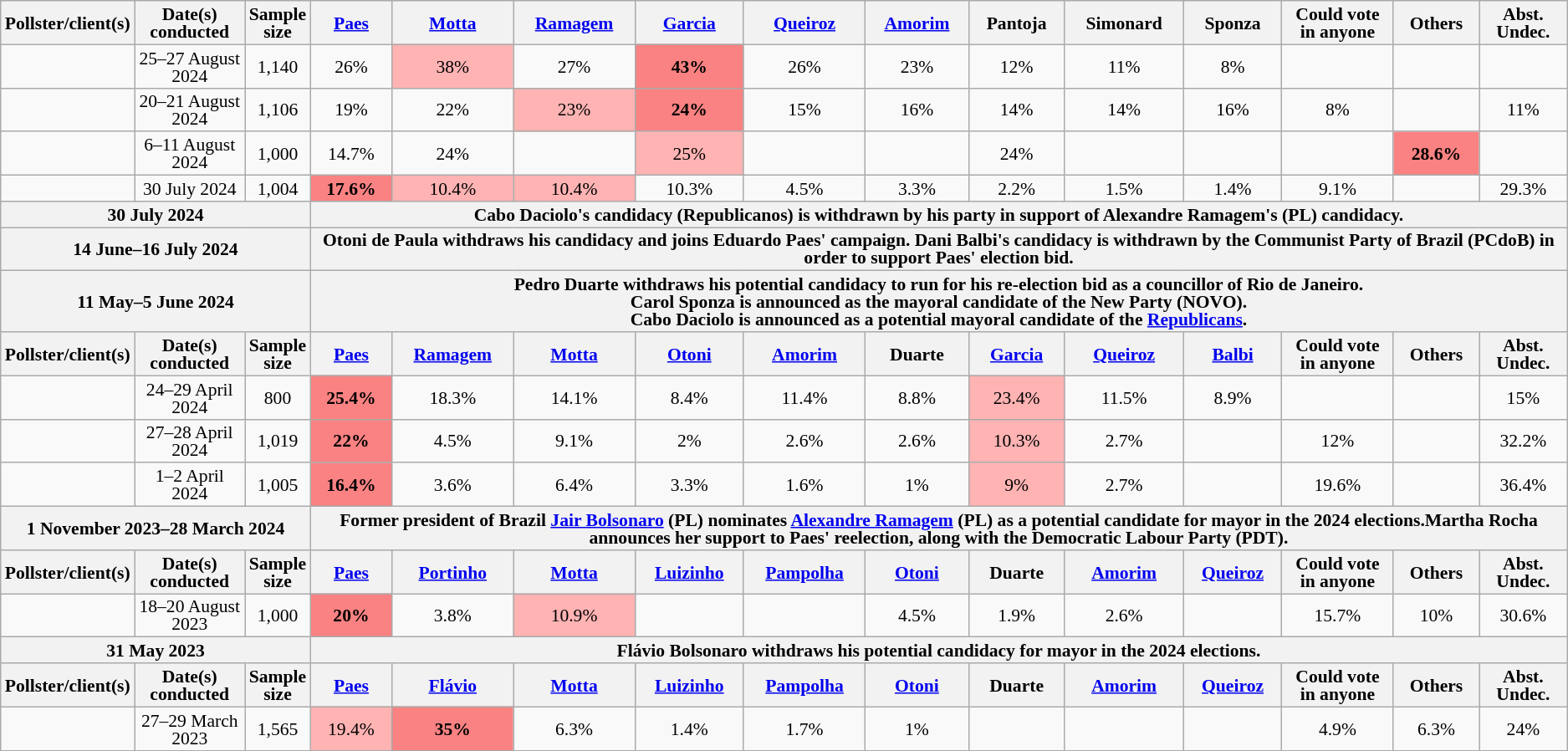<table class="wikitable" style="text-align:center;font-size:90%;line-height:14px;">
<tr>
<th>Pollster/client(s)</th>
<th>Date(s)<br>conducted</th>
<th>Sample<br>size</th>
<th><a href='#'>Paes</a><br></th>
<th><a href='#'>Motta</a><br></th>
<th><a href='#'>Ramagem</a><br></th>
<th><a href='#'>Garcia</a><br></th>
<th><a href='#'>Queiroz</a><br></th>
<th><a href='#'>Amorim</a><br></th>
<th>Pantoja<br></th>
<th>Simonard<br></th>
<th>Sponza<br></th>
<th>Could vote<br>in anyone</th>
<th>Others</th>
<th>Abst.<br>Undec.</th>
</tr>
<tr>
<td></td>
<td>25–27 August 2024</td>
<td>1,140</td>
<td>26%</td>
<td style="background:#ffb3b3;">38%</td>
<td>27%</td>
<td style="background:#fa8282;"><strong>43%</strong></td>
<td>26%</td>
<td>23%</td>
<td>12%</td>
<td>11%</td>
<td>8%</td>
<td></td>
<td></td>
<td></td>
</tr>
<tr>
<td></td>
<td>20–21 August 2024</td>
<td>1,106</td>
<td>19%</td>
<td>22%</td>
<td style="background:#ffb3b3;">23%</td>
<td style="background:#fa8282;"><strong>24%</strong></td>
<td>15%</td>
<td>16%</td>
<td>14%</td>
<td>14%</td>
<td>16%</td>
<td>8%</td>
<td></td>
<td>11%</td>
</tr>
<tr>
<td></td>
<td>6–11 August 2024</td>
<td>1,000</td>
<td>14.7%</td>
<td>24%</td>
<td></td>
<td style="background:#ffb3b3;">25%</td>
<td></td>
<td></td>
<td>24%</td>
<td></td>
<td></td>
<td></td>
<td style="background:#fa8282;"><strong>28.6%</strong></td>
<td></td>
</tr>
<tr>
<td></td>
<td>30 July 2024</td>
<td>1,004</td>
<td style="background:#fa8282;"><strong>17.6%</strong></td>
<td style="background:#ffb3b3;">10.4%</td>
<td style="background:#ffb3b3;">10.4%</td>
<td>10.3%</td>
<td>4.5%</td>
<td>3.3%</td>
<td>2.2%</td>
<td>1.5%</td>
<td>1.4%</td>
<td>9.1%</td>
<td></td>
<td>29.3%</td>
</tr>
<tr>
<th colspan="3">30 July 2024</th>
<th colspan="12">Cabo Daciolo's candidacy (Republicanos) is withdrawn by his party in support of Alexandre Ramagem's (PL) candidacy.</th>
</tr>
<tr>
<th colspan="3">14 June–16 July 2024</th>
<th colspan="12">Otoni de Paula withdraws his candidacy and joins Eduardo Paes' campaign. Dani Balbi's candidacy is withdrawn by the Communist Party of Brazil (PCdoB) in order to support Paes' election bid.</th>
</tr>
<tr>
<th colspan="3">11 May–5 June 2024</th>
<th colspan="12">Pedro Duarte withdraws his potential candidacy to run for his re-election bid as a councillor of Rio de Janeiro.<br>Carol Sponza is announced as the mayoral candidate of the New Party (NOVO).<br>Cabo Daciolo is announced as a potential mayoral candidate of the <a href='#'>Republicans</a>.</th>
</tr>
<tr>
<th>Pollster/client(s)</th>
<th>Date(s)<br>conducted</th>
<th>Sample<br>size</th>
<th><a href='#'>Paes</a><br></th>
<th><a href='#'>Ramagem</a><br></th>
<th><a href='#'>Motta</a><br></th>
<th><a href='#'>Otoni</a><br></th>
<th><a href='#'>Amorim</a><br></th>
<th>Duarte<br></th>
<th><a href='#'>Garcia</a><br></th>
<th><a href='#'>Queiroz</a><br></th>
<th><a href='#'>Balbi</a><br></th>
<th>Could vote<br>in anyone</th>
<th>Others</th>
<th>Abst.<br>Undec.</th>
</tr>
<tr>
<td></td>
<td>24–29 April 2024</td>
<td>800</td>
<td style="background:#fa8282;"><strong>25.4%</strong></td>
<td>18.3%</td>
<td>14.1%</td>
<td>8.4%</td>
<td>11.4%</td>
<td>8.8%</td>
<td style="background:#ffb3b3;">23.4%</td>
<td>11.5%</td>
<td>8.9%</td>
<td></td>
<td></td>
<td>15%</td>
</tr>
<tr>
<td></td>
<td>27–28 April 2024</td>
<td>1,019</td>
<td style="background:#fa8282;"><strong>22%</strong></td>
<td>4.5%</td>
<td>9.1%</td>
<td>2%</td>
<td>2.6%</td>
<td>2.6%</td>
<td style="background:#ffb3b3;">10.3%</td>
<td>2.7%</td>
<td></td>
<td>12%</td>
<td></td>
<td>32.2%</td>
</tr>
<tr>
<td></td>
<td>1–2 April 2024</td>
<td>1,005</td>
<td style="background:#fa8282;"><strong>16.4%</strong></td>
<td>3.6%</td>
<td>6.4%</td>
<td>3.3%</td>
<td>1.6%</td>
<td>1%</td>
<td style="background:#ffb3b3;">9%</td>
<td>2.7%</td>
<td></td>
<td>19.6%</td>
<td></td>
<td>36.4%</td>
</tr>
<tr>
<th colspan="3">1 November 2023–28 March 2024</th>
<th colspan="12">Former president of Brazil <a href='#'>Jair Bolsonaro</a> (PL) nominates <a href='#'>Alexandre Ramagem</a> (PL) as a potential candidate for mayor in the 2024 elections.Martha Rocha announces her support to Paes' reelection, along with the Democratic Labour Party (PDT).</th>
</tr>
<tr>
<th>Pollster/client(s)</th>
<th>Date(s)<br>conducted</th>
<th>Sample<br>size</th>
<th><a href='#'>Paes</a><br></th>
<th><a href='#'>Portinho</a><br></th>
<th><a href='#'>Motta</a><br></th>
<th><a href='#'>Luizinho</a><br></th>
<th><a href='#'>Pampolha</a><br></th>
<th><a href='#'>Otoni</a><br></th>
<th>Duarte<br></th>
<th><a href='#'>Amorim</a><br></th>
<th><a href='#'>Queiroz</a><br></th>
<th>Could vote<br>in anyone</th>
<th>Others</th>
<th>Abst.<br>Undec.</th>
</tr>
<tr>
<td></td>
<td>18–20 August 2023</td>
<td>1,000</td>
<td style="background:#fa8282;"><strong>20%</strong></td>
<td>3.8%</td>
<td style="background:#ffb3b3;">10.9%</td>
<td></td>
<td></td>
<td>4.5%</td>
<td>1.9%</td>
<td>2.6%</td>
<td></td>
<td>15.7%</td>
<td>10%</td>
<td>30.6%</td>
</tr>
<tr>
<th colspan="3">31 May 2023</th>
<th colspan="12">Flávio Bolsonaro withdraws his potential candidacy for mayor in the 2024 elections.</th>
</tr>
<tr>
<th>Pollster/client(s)</th>
<th>Date(s)<br>conducted</th>
<th>Sample<br>size</th>
<th><a href='#'>Paes</a><br></th>
<th><a href='#'>Flávio</a><br></th>
<th><a href='#'>Motta</a><br></th>
<th><a href='#'>Luizinho</a><br></th>
<th><a href='#'>Pampolha</a><br></th>
<th><a href='#'>Otoni</a><br></th>
<th>Duarte<br></th>
<th><a href='#'>Amorim</a><br></th>
<th><a href='#'>Queiroz</a><br></th>
<th>Could vote<br>in anyone</th>
<th>Others</th>
<th>Abst.<br>Undec.</th>
</tr>
<tr>
<td></td>
<td>27–29 March 2023</td>
<td>1,565</td>
<td style="background:#ffb3b3;">19.4%</td>
<td style="background:#fa8282;"><strong>35%</strong></td>
<td>6.3%</td>
<td>1.4%</td>
<td>1.7%</td>
<td>1%</td>
<td></td>
<td></td>
<td></td>
<td>4.9%</td>
<td>6.3%</td>
<td>24%</td>
</tr>
</table>
